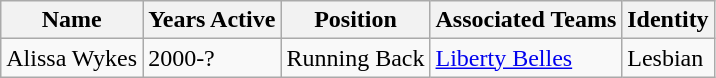<table class="wikitable sortable">
<tr>
<th>Name</th>
<th>Years Active</th>
<th>Position</th>
<th>Associated Teams</th>
<th>Identity</th>
</tr>
<tr>
<td>Alissa Wykes</td>
<td>2000-?</td>
<td>Running Back</td>
<td><a href='#'>Liberty Belles</a></td>
<td>Lesbian</td>
</tr>
</table>
